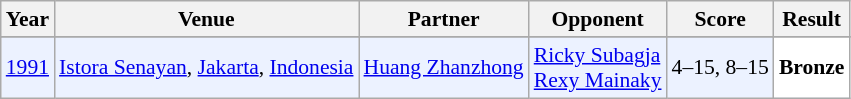<table class="sortable wikitable" style="font-size: 90%;">
<tr>
<th>Year</th>
<th>Venue</th>
<th>Partner</th>
<th>Opponent</th>
<th>Score</th>
<th>Result</th>
</tr>
<tr>
</tr>
<tr style="background:#ECF2FF">
<td align="center"><a href='#'>1991</a></td>
<td align="left"><a href='#'>Istora Senayan</a>, <a href='#'>Jakarta</a>, <a href='#'>Indonesia</a></td>
<td align="left"> <a href='#'>Huang Zhanzhong</a></td>
<td align="left"> <a href='#'>Ricky Subagja</a> <br>  <a href='#'>Rexy Mainaky</a></td>
<td align="left">4–15, 8–15</td>
<td style="text-align:left; background:white"> <strong>Bronze</strong></td>
</tr>
</table>
